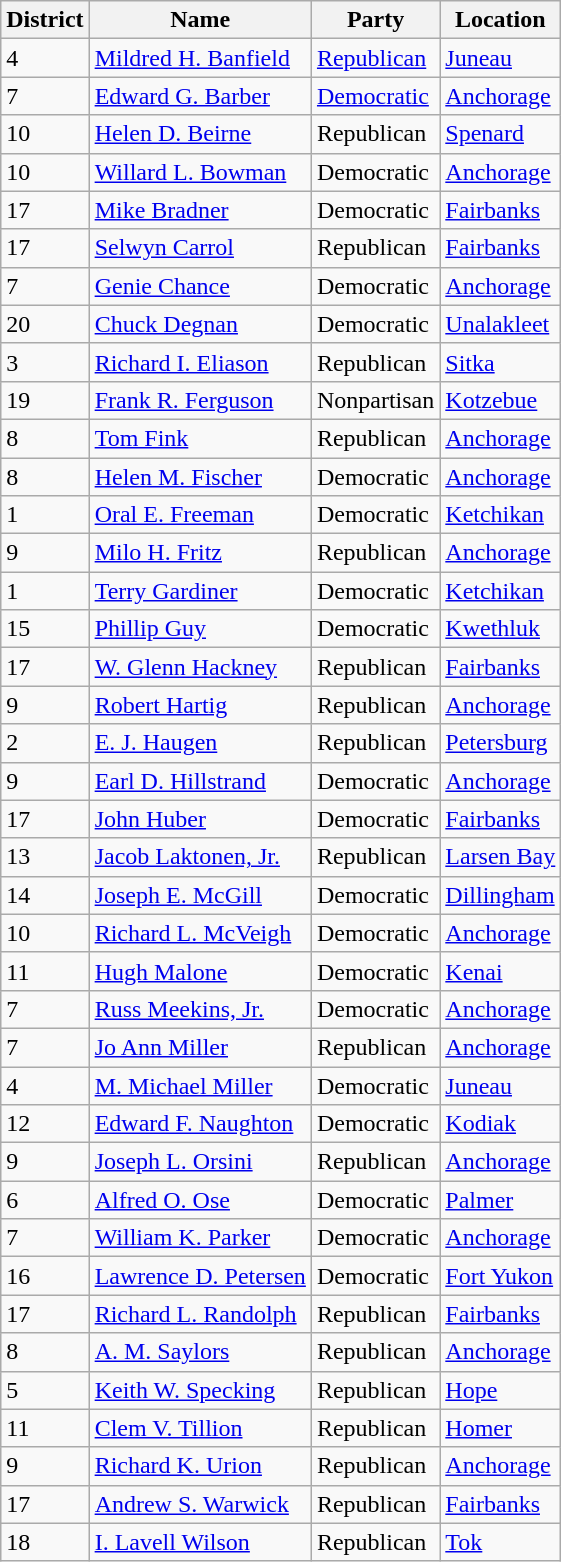<table class="wikitable">
<tr>
<th>District</th>
<th>Name</th>
<th>Party</th>
<th>Location</th>
</tr>
<tr>
<td>4</td>
<td><a href='#'>Mildred H. Banfield</a></td>
<td><a href='#'>Republican</a></td>
<td><a href='#'>Juneau</a></td>
</tr>
<tr>
<td>7</td>
<td><a href='#'>Edward G. Barber</a></td>
<td><a href='#'>Democratic</a></td>
<td><a href='#'>Anchorage</a></td>
</tr>
<tr>
<td>10</td>
<td><a href='#'>Helen D. Beirne</a></td>
<td>Republican</td>
<td><a href='#'>Spenard</a></td>
</tr>
<tr>
<td>10</td>
<td><a href='#'>Willard L. Bowman</a></td>
<td>Democratic</td>
<td><a href='#'>Anchorage</a></td>
</tr>
<tr>
<td>17</td>
<td><a href='#'>Mike Bradner</a></td>
<td>Democratic</td>
<td><a href='#'>Fairbanks</a></td>
</tr>
<tr>
<td>17</td>
<td><a href='#'>Selwyn Carrol</a></td>
<td>Republican</td>
<td><a href='#'>Fairbanks</a></td>
</tr>
<tr>
<td>7</td>
<td><a href='#'>Genie Chance</a></td>
<td>Democratic</td>
<td><a href='#'>Anchorage</a></td>
</tr>
<tr>
<td>20</td>
<td><a href='#'>Chuck Degnan</a></td>
<td>Democratic</td>
<td><a href='#'>Unalakleet</a></td>
</tr>
<tr>
<td>3</td>
<td><a href='#'>Richard I. Eliason</a></td>
<td>Republican</td>
<td><a href='#'>Sitka</a></td>
</tr>
<tr>
<td>19</td>
<td><a href='#'>Frank R. Ferguson</a></td>
<td>Nonpartisan</td>
<td><a href='#'>Kotzebue</a></td>
</tr>
<tr>
<td>8</td>
<td><a href='#'>Tom Fink</a></td>
<td>Republican</td>
<td><a href='#'>Anchorage</a></td>
</tr>
<tr>
<td>8</td>
<td><a href='#'>Helen M. Fischer</a></td>
<td>Democratic</td>
<td><a href='#'>Anchorage</a></td>
</tr>
<tr>
<td>1</td>
<td><a href='#'>Oral E. Freeman</a></td>
<td>Democratic</td>
<td><a href='#'>Ketchikan</a></td>
</tr>
<tr>
<td>9</td>
<td><a href='#'>Milo H. Fritz</a></td>
<td>Republican</td>
<td><a href='#'>Anchorage</a></td>
</tr>
<tr>
<td>1</td>
<td><a href='#'>Terry Gardiner</a></td>
<td>Democratic</td>
<td><a href='#'>Ketchikan</a></td>
</tr>
<tr>
<td>15</td>
<td><a href='#'>Phillip Guy</a></td>
<td>Democratic</td>
<td><a href='#'>Kwethluk</a></td>
</tr>
<tr>
<td>17</td>
<td><a href='#'>W. Glenn Hackney</a></td>
<td>Republican</td>
<td><a href='#'>Fairbanks</a></td>
</tr>
<tr>
<td>9</td>
<td><a href='#'>Robert Hartig</a></td>
<td>Republican</td>
<td><a href='#'>Anchorage</a></td>
</tr>
<tr>
<td>2</td>
<td><a href='#'>E. J. Haugen</a></td>
<td>Republican</td>
<td><a href='#'>Petersburg</a></td>
</tr>
<tr>
<td>9</td>
<td><a href='#'>Earl D. Hillstrand</a></td>
<td>Democratic</td>
<td><a href='#'>Anchorage</a></td>
</tr>
<tr>
<td>17</td>
<td><a href='#'>John Huber</a></td>
<td>Democratic</td>
<td><a href='#'>Fairbanks</a></td>
</tr>
<tr>
<td>13</td>
<td><a href='#'>Jacob Laktonen, Jr.</a></td>
<td>Republican</td>
<td><a href='#'>Larsen Bay</a></td>
</tr>
<tr>
<td>14</td>
<td><a href='#'>Joseph E. McGill</a></td>
<td>Democratic</td>
<td><a href='#'>Dillingham</a></td>
</tr>
<tr>
<td>10</td>
<td><a href='#'>Richard L. McVeigh</a></td>
<td>Democratic</td>
<td><a href='#'>Anchorage</a></td>
</tr>
<tr>
<td>11</td>
<td><a href='#'>Hugh Malone</a></td>
<td>Democratic</td>
<td><a href='#'>Kenai</a></td>
</tr>
<tr>
<td>7</td>
<td><a href='#'>Russ Meekins, Jr.</a></td>
<td>Democratic</td>
<td><a href='#'>Anchorage</a></td>
</tr>
<tr>
<td>7</td>
<td><a href='#'>Jo Ann Miller</a></td>
<td>Republican</td>
<td><a href='#'>Anchorage</a></td>
</tr>
<tr>
<td>4</td>
<td><a href='#'>M. Michael Miller</a></td>
<td>Democratic</td>
<td><a href='#'>Juneau</a></td>
</tr>
<tr>
<td>12</td>
<td><a href='#'>Edward F. Naughton</a></td>
<td>Democratic</td>
<td><a href='#'>Kodiak</a></td>
</tr>
<tr>
<td>9</td>
<td><a href='#'>Joseph L. Orsini</a></td>
<td>Republican</td>
<td><a href='#'>Anchorage</a></td>
</tr>
<tr>
<td>6</td>
<td><a href='#'>Alfred O. Ose</a></td>
<td>Democratic</td>
<td><a href='#'>Palmer</a></td>
</tr>
<tr>
<td>7</td>
<td><a href='#'>William K. Parker</a></td>
<td>Democratic</td>
<td><a href='#'>Anchorage</a></td>
</tr>
<tr>
<td>16</td>
<td><a href='#'>Lawrence D. Petersen</a></td>
<td>Democratic</td>
<td><a href='#'>Fort Yukon</a></td>
</tr>
<tr>
<td>17</td>
<td><a href='#'>Richard L. Randolph</a></td>
<td>Republican</td>
<td><a href='#'>Fairbanks</a></td>
</tr>
<tr>
<td>8</td>
<td><a href='#'>A. M. Saylors</a></td>
<td>Republican</td>
<td><a href='#'>Anchorage</a></td>
</tr>
<tr>
<td>5</td>
<td><a href='#'>Keith W. Specking</a></td>
<td>Republican</td>
<td><a href='#'>Hope</a></td>
</tr>
<tr>
<td>11</td>
<td><a href='#'>Clem V. Tillion</a></td>
<td>Republican</td>
<td><a href='#'>Homer</a></td>
</tr>
<tr>
<td>9</td>
<td><a href='#'>Richard K. Urion</a></td>
<td>Republican</td>
<td><a href='#'>Anchorage</a></td>
</tr>
<tr>
<td>17</td>
<td><a href='#'>Andrew S. Warwick</a></td>
<td>Republican</td>
<td><a href='#'>Fairbanks</a></td>
</tr>
<tr>
<td>18</td>
<td><a href='#'>I. Lavell Wilson</a></td>
<td>Republican</td>
<td><a href='#'>Tok</a></td>
</tr>
</table>
